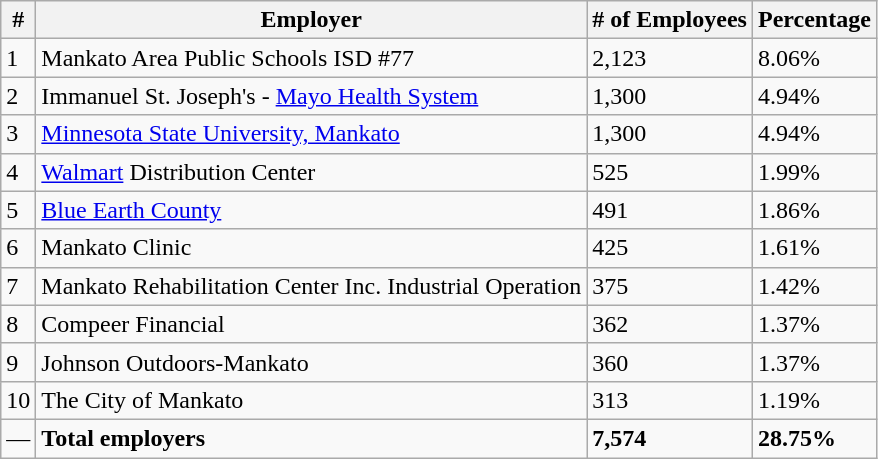<table class="wikitable">
<tr>
<th>#</th>
<th>Employer</th>
<th># of Employees</th>
<th>Percentage</th>
</tr>
<tr>
<td>1</td>
<td>Mankato Area Public Schools ISD #77</td>
<td>2,123</td>
<td>8.06%</td>
</tr>
<tr>
<td>2</td>
<td>Immanuel St. Joseph's - <a href='#'>Mayo Health System</a></td>
<td>1,300</td>
<td>4.94%</td>
</tr>
<tr>
<td>3</td>
<td><a href='#'>Minnesota State University, Mankato</a></td>
<td>1,300</td>
<td>4.94%</td>
</tr>
<tr>
<td>4</td>
<td><a href='#'>Walmart</a> Distribution Center</td>
<td>525</td>
<td>1.99%</td>
</tr>
<tr>
<td>5</td>
<td><a href='#'>Blue Earth County</a></td>
<td>491</td>
<td>1.86%</td>
</tr>
<tr>
<td>6</td>
<td>Mankato Clinic</td>
<td>425</td>
<td>1.61%</td>
</tr>
<tr>
<td>7</td>
<td>Mankato Rehabilitation Center Inc. Industrial Operation</td>
<td>375</td>
<td>1.42%</td>
</tr>
<tr>
<td>8</td>
<td>Compeer Financial</td>
<td>362</td>
<td>1.37%</td>
</tr>
<tr>
<td>9</td>
<td>Johnson Outdoors-Mankato</td>
<td>360</td>
<td>1.37%</td>
</tr>
<tr>
<td>10</td>
<td>The City of Mankato</td>
<td>313</td>
<td>1.19%</td>
</tr>
<tr>
<td>—</td>
<td><strong>Total employers</strong></td>
<td><strong>7,574</strong></td>
<td><strong>28.75%</strong></td>
</tr>
</table>
